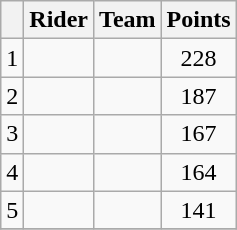<table class="wikitable">
<tr>
<th></th>
<th>Rider</th>
<th>Team</th>
<th>Points</th>
</tr>
<tr>
<td style="text-align:center;">1</td>
<td> </td>
<td></td>
<td style="text-align:center;">228</td>
</tr>
<tr>
<td style="text-align:center;">2</td>
<td></td>
<td></td>
<td style="text-align:center;">187</td>
</tr>
<tr>
<td style="text-align:center;">3</td>
<td> </td>
<td></td>
<td style="text-align:center;">167</td>
</tr>
<tr>
<td style="text-align:center;">4</td>
<td></td>
<td></td>
<td style="text-align:center;">164</td>
</tr>
<tr>
<td style="text-align:center;">5</td>
<td></td>
<td></td>
<td style="text-align:center;">141</td>
</tr>
<tr>
</tr>
</table>
